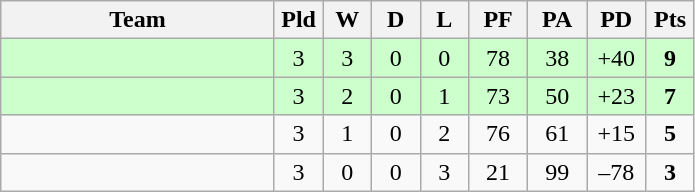<table class="wikitable" style="text-align:center;">
<tr>
<th width=175>Team</th>
<th width=25 abbr="Played">Pld</th>
<th width=25 abbr="Won">W</th>
<th width=25 abbr="Drawn">D</th>
<th width=25 abbr="Lost">L</th>
<th width=32 abbr="Points for">PF</th>
<th width=32 abbr="Points against">PA</th>
<th width=32 abbr="Points difference">PD</th>
<th width=25 abbr="Points">Pts</th>
</tr>
<tr bgcolor=ccffcc>
<td align=left></td>
<td>3</td>
<td>3</td>
<td>0</td>
<td>0</td>
<td>78</td>
<td>38</td>
<td>+40</td>
<td><strong>9</strong></td>
</tr>
<tr bgcolor=ccffcc>
<td align=left></td>
<td>3</td>
<td>2</td>
<td>0</td>
<td>1</td>
<td>73</td>
<td>50</td>
<td>+23</td>
<td><strong>7</strong></td>
</tr>
<tr>
<td align=left></td>
<td>3</td>
<td>1</td>
<td>0</td>
<td>2</td>
<td>76</td>
<td>61</td>
<td>+15</td>
<td><strong>5</strong></td>
</tr>
<tr>
<td align=left></td>
<td>3</td>
<td>0</td>
<td>0</td>
<td>3</td>
<td>21</td>
<td>99</td>
<td>–78</td>
<td><strong>3</strong></td>
</tr>
</table>
